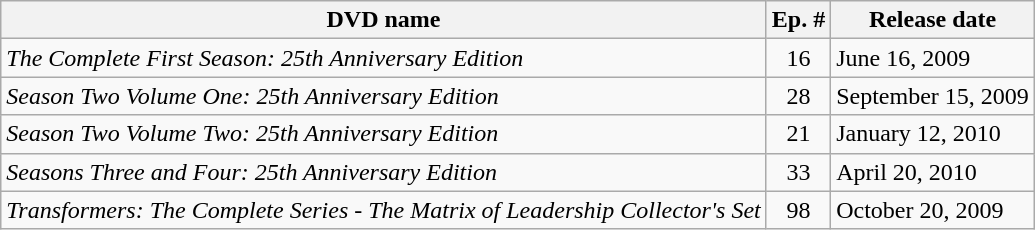<table class="wikitable">
<tr>
<th>DVD name</th>
<th>Ep. #</th>
<th>Release date</th>
</tr>
<tr>
<td><em>The Complete First Season: 25th Anniversary Edition</em></td>
<td style="text-align:center;">16</td>
<td>June 16, 2009</td>
</tr>
<tr>
<td><em>Season Two Volume One: 25th Anniversary Edition</em></td>
<td style="text-align:center;">28</td>
<td>September 15, 2009</td>
</tr>
<tr>
<td><em>Season Two Volume Two: 25th Anniversary Edition</em></td>
<td style="text-align:center;">21</td>
<td>January 12, 2010</td>
</tr>
<tr>
<td><em>Seasons Three and Four: 25th Anniversary Edition</em></td>
<td style="text-align:center;">33</td>
<td>April 20, 2010</td>
</tr>
<tr>
<td><em>Transformers: The Complete Series - The Matrix of Leadership Collector's Set</em></td>
<td style="text-align:center;">98</td>
<td>October 20, 2009</td>
</tr>
</table>
